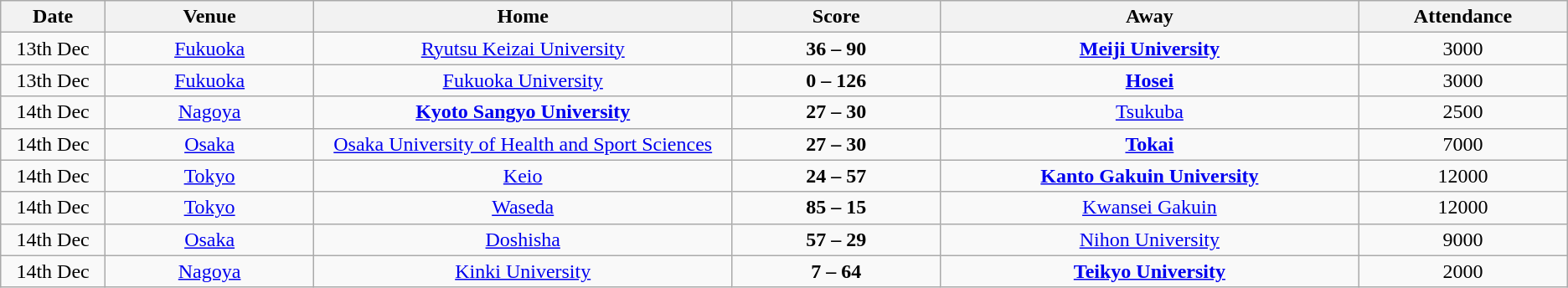<table class="wikitable" style="text-align: center;">
<tr>
<th width=5%>Date</th>
<th width=10%>Venue</th>
<th width=20%>Home</th>
<th width=10%>Score</th>
<th width=20%>Away</th>
<th width=10%>Attendance</th>
</tr>
<tr>
<td>13th Dec</td>
<td><a href='#'>Fukuoka</a></td>
<td><a href='#'>Ryutsu Keizai University</a></td>
<td><strong>36 – 90</strong><br></td>
<td><strong><a href='#'>Meiji University</a></strong></td>
<td>3000</td>
</tr>
<tr>
<td>13th Dec</td>
<td><a href='#'>Fukuoka</a></td>
<td><a href='#'>Fukuoka University</a></td>
<td><strong>0 – 126</strong><br></td>
<td><strong><a href='#'>Hosei</a></strong></td>
<td>3000</td>
</tr>
<tr>
<td>14th Dec</td>
<td><a href='#'>Nagoya</a></td>
<td><strong><a href='#'>Kyoto Sangyo University</a></strong></td>
<td><strong>27 – 30</strong><br></td>
<td><a href='#'>Tsukuba</a></td>
<td>2500</td>
</tr>
<tr>
<td>14th Dec</td>
<td><a href='#'>Osaka</a></td>
<td><a href='#'>Osaka University of Health and Sport Sciences</a></td>
<td><strong>27 – 30</strong><br></td>
<td><strong><a href='#'>Tokai</a></strong></td>
<td>7000</td>
</tr>
<tr>
<td>14th Dec</td>
<td><a href='#'>Tokyo</a></td>
<td><a href='#'>Keio</a></td>
<td><strong>24 – 57</strong><br></td>
<td><strong><a href='#'>Kanto Gakuin University</a></strong></td>
<td>12000</td>
</tr>
<tr>
<td>14th Dec</td>
<td><a href='#'>Tokyo</a></td>
<td><a href='#'>Waseda</a></td>
<td><strong>85 – 15</strong><br></td>
<td><a href='#'>Kwansei Gakuin</a></td>
<td>12000</td>
</tr>
<tr>
<td>14th Dec</td>
<td><a href='#'>Osaka</a></td>
<td><a href='#'>Doshisha</a></td>
<td><strong>57 – 29</strong><br></td>
<td><a href='#'>Nihon University</a></td>
<td>9000</td>
</tr>
<tr>
<td>14th Dec</td>
<td><a href='#'>Nagoya</a></td>
<td><a href='#'>Kinki University</a></td>
<td><strong>7 – 64</strong><br></td>
<td><strong><a href='#'>Teikyo University</a></strong></td>
<td>2000</td>
</tr>
</table>
